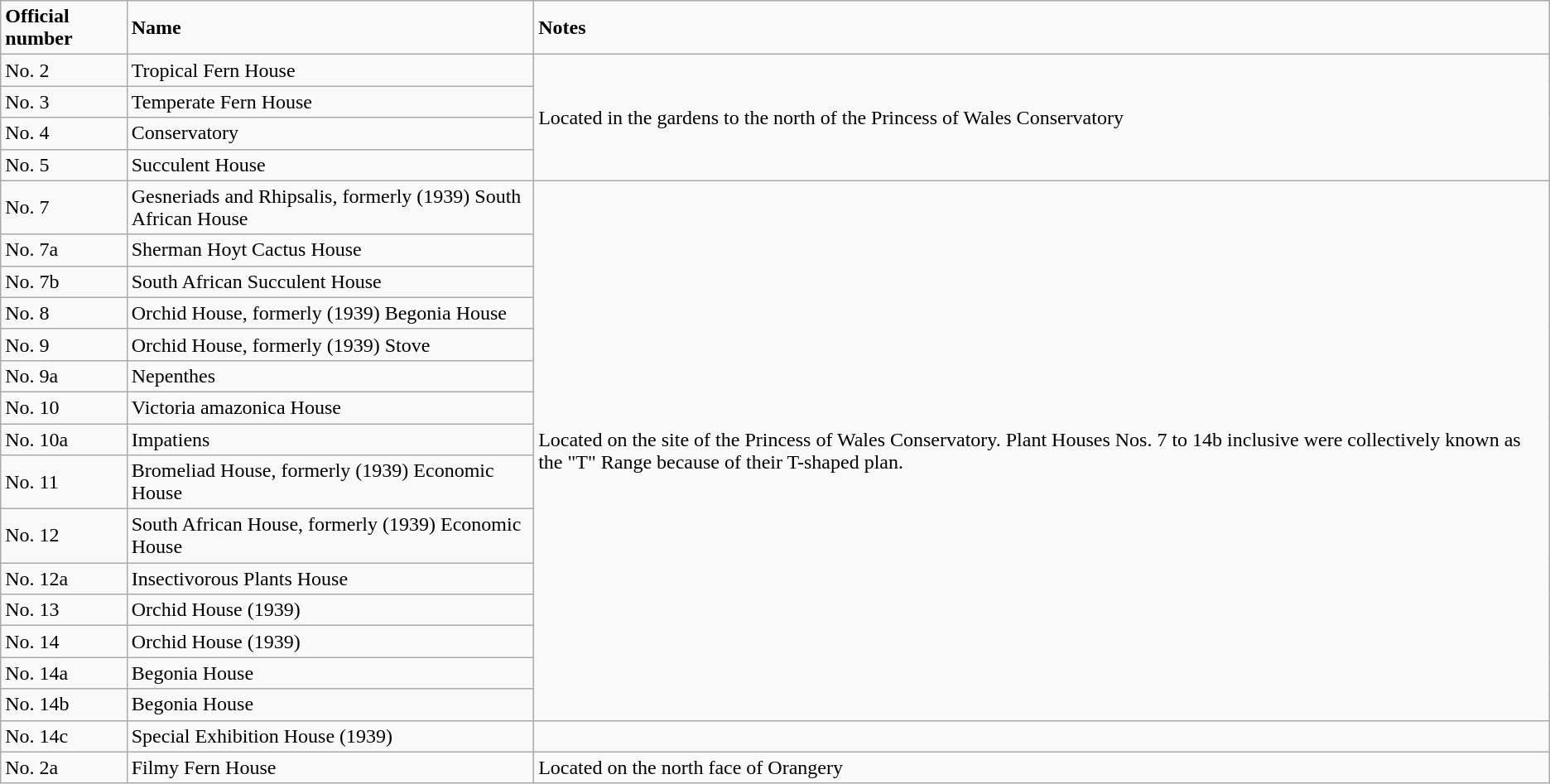<table class="wikitable">
<tr>
<td><strong>Official number</strong></td>
<td><strong>Name</strong></td>
<td><strong>Notes</strong></td>
</tr>
<tr>
<td>No. 2</td>
<td>Tropical Fern House</td>
<td rowspan="4">Located in the gardens to the north of the Princess of Wales Conservatory</td>
</tr>
<tr>
<td>No. 3</td>
<td>Temperate Fern House</td>
</tr>
<tr>
<td>No. 4</td>
<td>Conservatory</td>
</tr>
<tr>
<td>No. 5</td>
<td>Succulent House</td>
</tr>
<tr>
<td>No. 7</td>
<td>Gesneriads and Rhipsalis, formerly (1939) South African House</td>
<td rowspan="15">Located on the site of the Princess of Wales Conservatory. Plant Houses Nos. 7 to 14b inclusive were collectively known as the "T" Range because of their T-shaped plan.</td>
</tr>
<tr>
<td>No. 7a</td>
<td>Sherman Hoyt Cactus House</td>
</tr>
<tr>
<td>No. 7b</td>
<td>South African Succulent House</td>
</tr>
<tr>
<td>No. 8</td>
<td>Orchid House, formerly (1939) Begonia House</td>
</tr>
<tr>
<td>No. 9</td>
<td>Orchid House, formerly (1939) Stove</td>
</tr>
<tr>
<td>No. 9a</td>
<td>Nepenthes</td>
</tr>
<tr>
<td>No. 10</td>
<td>Victoria amazonica House</td>
</tr>
<tr>
<td>No. 10a</td>
<td>Impatiens</td>
</tr>
<tr>
<td>No. 11</td>
<td>Bromeliad House, formerly (1939)  Economic House</td>
</tr>
<tr>
<td>No. 12</td>
<td>South African House, formerly (1939) Economic House</td>
</tr>
<tr>
<td>No. 12a</td>
<td>Insectivorous Plants House</td>
</tr>
<tr>
<td>No. 13</td>
<td>Orchid House (1939)</td>
</tr>
<tr>
<td>No. 14</td>
<td>Orchid House (1939)</td>
</tr>
<tr>
<td>No. 14a</td>
<td>Begonia House</td>
</tr>
<tr>
<td>No. 14b</td>
<td>Begonia House</td>
</tr>
<tr>
<td>No. 14c</td>
<td>Special Exhibition House (1939)</td>
<td></td>
</tr>
<tr BEGONIA HOUSE>
<td>No. 2a</td>
<td>Filmy Fern House</td>
<td>Located on the north face of Orangery</td>
</tr>
</table>
